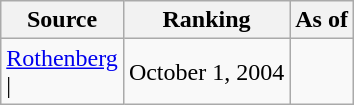<table class="wikitable" style="text-align:center">
<tr>
<th>Source</th>
<th>Ranking</th>
<th>As of</th>
</tr>
<tr>
<td align=left><a href='#'>Rothenberg</a><br>| </td>
<td>October 1, 2004</td>
</tr>
</table>
